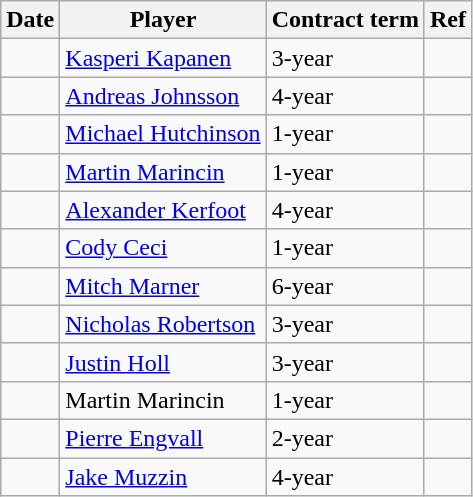<table class="wikitable">
<tr>
<th>Date</th>
<th>Player</th>
<th>Contract term</th>
<th>Ref</th>
</tr>
<tr>
<td></td>
<td><a href='#'>Kasperi Kapanen</a></td>
<td>3-year</td>
<td></td>
</tr>
<tr>
<td></td>
<td><a href='#'>Andreas Johnsson</a></td>
<td>4-year</td>
<td></td>
</tr>
<tr>
<td></td>
<td><a href='#'>Michael Hutchinson</a></td>
<td>1-year</td>
<td></td>
</tr>
<tr>
<td></td>
<td><a href='#'>Martin Marincin</a></td>
<td>1-year</td>
<td></td>
</tr>
<tr>
<td></td>
<td><a href='#'>Alexander Kerfoot</a></td>
<td>4-year</td>
<td></td>
</tr>
<tr>
<td></td>
<td><a href='#'>Cody Ceci</a></td>
<td>1-year</td>
<td></td>
</tr>
<tr>
<td></td>
<td><a href='#'>Mitch Marner</a></td>
<td>6-year</td>
<td></td>
</tr>
<tr>
<td></td>
<td><a href='#'>Nicholas Robertson</a></td>
<td>3-year</td>
<td></td>
</tr>
<tr>
<td></td>
<td><a href='#'>Justin Holl</a></td>
<td>3-year</td>
<td></td>
</tr>
<tr>
<td></td>
<td>Martin Marincin</td>
<td>1-year</td>
<td></td>
</tr>
<tr>
<td></td>
<td><a href='#'>Pierre Engvall</a></td>
<td>2-year</td>
<td></td>
</tr>
<tr>
<td></td>
<td><a href='#'>Jake Muzzin</a></td>
<td>4-year</td>
<td></td>
</tr>
</table>
